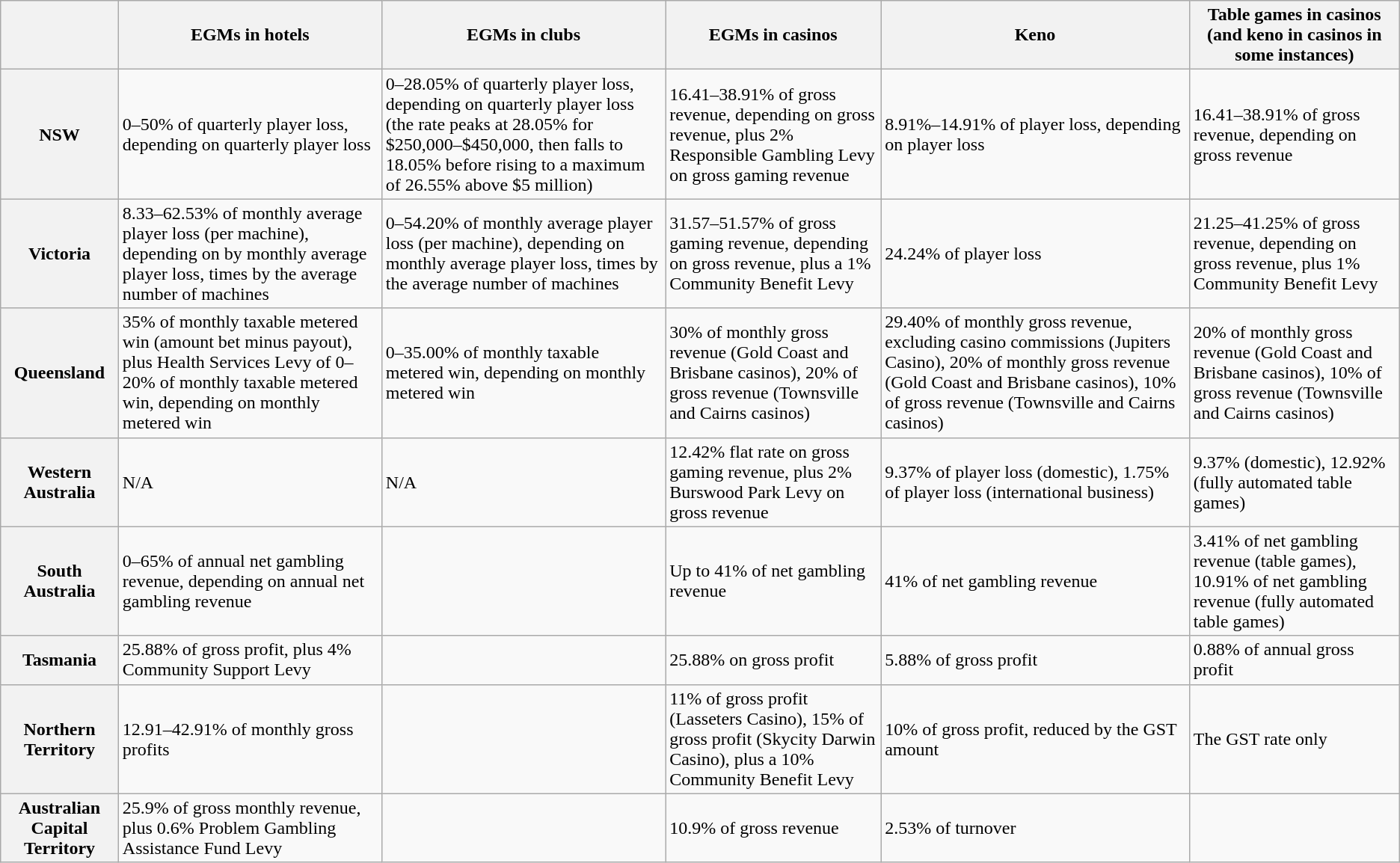<table class="wikitable">
<tr>
<th></th>
<th>EGMs in hotels</th>
<th>EGMs in clubs</th>
<th>EGMs in casinos</th>
<th>Keno</th>
<th>Table games in casinos (and keno in casinos in some instances)</th>
</tr>
<tr>
<th>NSW</th>
<td>0–50% of quarterly player loss, depending on quarterly player loss</td>
<td>0–28.05% of quarterly player loss, depending on quarterly player loss (the rate peaks at 28.05% for $250,000–$450,000, then falls to 18.05% before rising to a maximum of 26.55% above $5 million)</td>
<td>16.41–38.91% of gross revenue, depending on gross revenue, plus 2% Responsible Gambling Levy on gross gaming revenue</td>
<td>8.91%–14.91% of player loss, depending on player loss</td>
<td>16.41–38.91% of gross revenue, depending on gross revenue</td>
</tr>
<tr>
<th>Victoria</th>
<td>8.33–62.53% of monthly average player loss (per machine), depending on by monthly average player loss, times by the average number of machines</td>
<td>0–54.20% of monthly average player loss (per machine), depending on monthly average player loss, times by the average number of machines</td>
<td>31.57–51.57% of gross gaming revenue, depending on gross revenue, plus a 1% Community Benefit Levy</td>
<td>24.24% of player loss</td>
<td>21.25–41.25% of gross revenue, depending on gross revenue, plus 1% Community Benefit Levy</td>
</tr>
<tr>
<th>Queensland</th>
<td>35% of monthly taxable metered win (amount bet minus payout), plus Health Services Levy of 0–20% of monthly taxable metered win, depending on monthly metered win</td>
<td>0–35.00% of monthly taxable metered win, depending on monthly metered win</td>
<td>30% of monthly gross revenue (Gold Coast and Brisbane casinos), 20% of gross revenue (Townsville and Cairns casinos)</td>
<td>29.40% of monthly gross revenue, excluding casino commissions (Jupiters Casino), 20% of monthly gross revenue (Gold Coast and Brisbane casinos), 10% of gross revenue (Townsville and Cairns casinos)</td>
<td>20% of monthly gross revenue (Gold Coast and Brisbane casinos), 10% of gross revenue (Townsville and Cairns casinos)</td>
</tr>
<tr>
<th>Western Australia</th>
<td>N/A</td>
<td>N/A</td>
<td>12.42% flat rate on gross gaming revenue, plus 2% Burswood Park Levy on gross revenue</td>
<td>9.37% of player loss (domestic), 1.75% of player loss (international business)</td>
<td>9.37% (domestic), 12.92% (fully automated table games)</td>
</tr>
<tr>
<th>South Australia</th>
<td>0–65% of annual net gambling revenue, depending on annual net gambling revenue</td>
<td></td>
<td>Up to 41% of net gambling revenue</td>
<td>41% of net gambling revenue</td>
<td>3.41% of net gambling revenue (table games), 10.91% of net gambling revenue (fully automated table games)</td>
</tr>
<tr>
<th>Tasmania</th>
<td>25.88% of gross profit, plus 4% Community Support Levy</td>
<td></td>
<td>25.88% on gross profit</td>
<td>5.88% of gross profit</td>
<td>0.88% of annual gross profit</td>
</tr>
<tr>
<th>Northern Territory</th>
<td>12.91–42.91% of monthly gross profits</td>
<td></td>
<td>11% of gross profit (Lasseters Casino), 15% of gross profit (Skycity Darwin Casino), plus a 10% Community Benefit Levy</td>
<td>10% of gross profit, reduced by the GST amount</td>
<td>The GST rate only</td>
</tr>
<tr>
<th>Australian Capital Territory</th>
<td>25.9% of gross monthly revenue, plus 0.6% Problem Gambling Assistance Fund Levy</td>
<td></td>
<td>10.9% of gross revenue</td>
<td>2.53% of turnover</td>
<td></td>
</tr>
</table>
